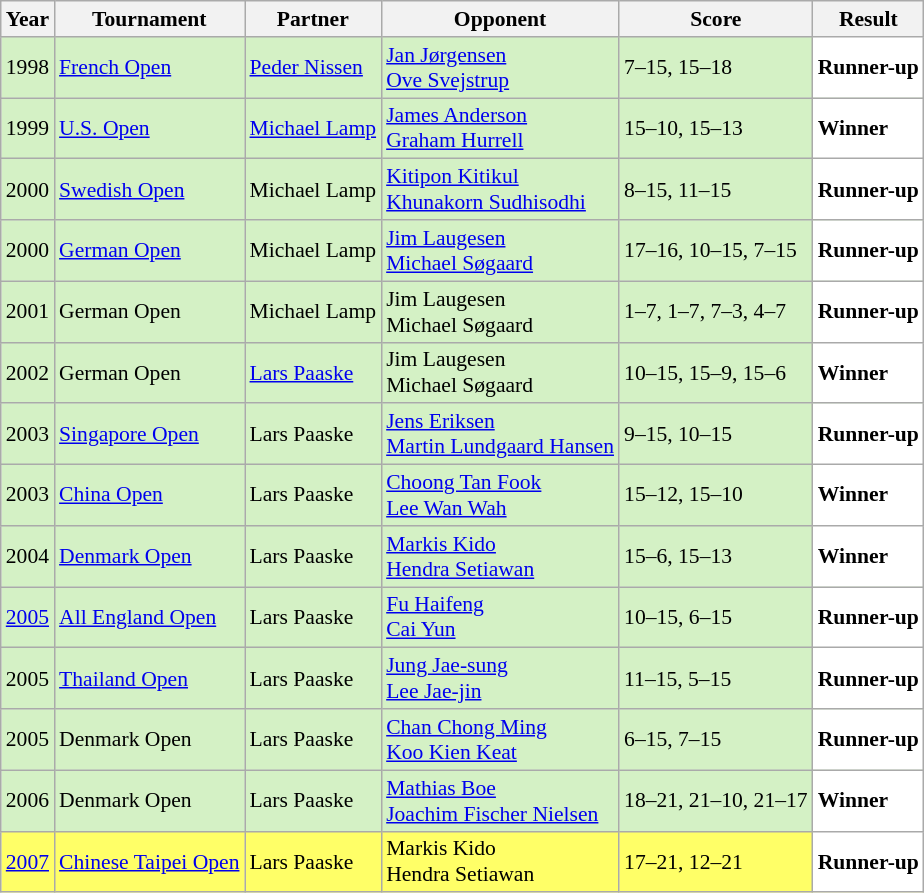<table class="sortable wikitable" style="font-size: 90%;">
<tr>
<th>Year</th>
<th>Tournament</th>
<th>Partner</th>
<th>Opponent</th>
<th>Score</th>
<th>Result</th>
</tr>
<tr style="background:#D4F1C5">
<td align="center">1998</td>
<td align="left"><a href='#'>French Open</a></td>
<td align="left"> <a href='#'>Peder Nissen</a></td>
<td align="left"> <a href='#'>Jan Jørgensen</a><br> <a href='#'>Ove Svejstrup</a></td>
<td align="left">7–15, 15–18</td>
<td style="text-align:left; background:white"> <strong>Runner-up</strong></td>
</tr>
<tr style="background:#D4F1C5">
<td align="center">1999</td>
<td align="left"><a href='#'>U.S. Open</a></td>
<td align="left"> <a href='#'>Michael Lamp</a></td>
<td align="left"> <a href='#'>James Anderson</a><br> <a href='#'>Graham Hurrell</a></td>
<td align="left">15–10, 15–13</td>
<td style="text-align:left; background:white"> <strong>Winner</strong></td>
</tr>
<tr style="background:#D4F1C5">
<td align="center">2000</td>
<td align="left"><a href='#'>Swedish Open</a></td>
<td align="left"> Michael Lamp</td>
<td align="left"> <a href='#'>Kitipon Kitikul</a><br> <a href='#'>Khunakorn Sudhisodhi</a></td>
<td align="left">8–15, 11–15</td>
<td style="text-align:left; background:white"> <strong>Runner-up</strong></td>
</tr>
<tr style="background:#D4F1C5">
<td align="center">2000</td>
<td align="left"><a href='#'>German Open</a></td>
<td align="left"> Michael Lamp</td>
<td align="left"> <a href='#'>Jim Laugesen</a><br> <a href='#'>Michael Søgaard</a></td>
<td align="left">17–16, 10–15, 7–15</td>
<td style="text-align:left; background:white"> <strong>Runner-up</strong></td>
</tr>
<tr style="background:#D4F1C5">
<td align="center">2001</td>
<td align="left">German Open</td>
<td align="left"> Michael Lamp</td>
<td align="left"> Jim Laugesen<br> Michael Søgaard</td>
<td align="left">1–7, 1–7, 7–3, 4–7</td>
<td style="text-align:left; background:white"> <strong>Runner-up</strong></td>
</tr>
<tr style="background:#D4F1C5">
<td align="center">2002</td>
<td align="left">German Open</td>
<td align="left"> <a href='#'>Lars Paaske</a></td>
<td align="left"> Jim Laugesen<br> Michael Søgaard</td>
<td align="left">10–15, 15–9, 15–6</td>
<td style="text-align:left; background:white"> <strong>Winner</strong></td>
</tr>
<tr style="background:#D4F1C5">
<td align="center">2003</td>
<td align="left"><a href='#'>Singapore Open</a></td>
<td align="left"> Lars Paaske</td>
<td align="left"> <a href='#'>Jens Eriksen</a><br> <a href='#'>Martin Lundgaard Hansen</a></td>
<td align="left">9–15, 10–15</td>
<td style="text-align:left; background:white"> <strong>Runner-up</strong></td>
</tr>
<tr style="background:#D4F1C5">
<td align="center">2003</td>
<td align="left"><a href='#'>China Open</a></td>
<td align="left"> Lars Paaske</td>
<td align="left"> <a href='#'>Choong Tan Fook</a><br> <a href='#'>Lee Wan Wah</a></td>
<td align="left">15–12, 15–10</td>
<td style="text-align:left; background:white"> <strong>Winner</strong></td>
</tr>
<tr style="background:#D4F1C5">
<td align="center">2004</td>
<td align="left"><a href='#'>Denmark Open</a></td>
<td align="left"> Lars Paaske</td>
<td align="left"> <a href='#'>Markis Kido</a><br> <a href='#'>Hendra Setiawan</a></td>
<td align="left">15–6, 15–13</td>
<td style="text-align:left; background:white"> <strong>Winner</strong></td>
</tr>
<tr style="background:#D4F1C5">
<td align="center"><a href='#'>2005</a></td>
<td align="left"><a href='#'>All England Open</a></td>
<td align="left"> Lars Paaske</td>
<td align="left"> <a href='#'>Fu Haifeng</a><br> <a href='#'>Cai Yun</a></td>
<td align="left">10–15, 6–15</td>
<td style="text-align:left; background:white"> <strong>Runner-up</strong></td>
</tr>
<tr style="background:#D4F1C5">
<td align="center">2005</td>
<td align="left"><a href='#'>Thailand Open</a></td>
<td align="left"> Lars Paaske</td>
<td align="left"> <a href='#'>Jung Jae-sung</a><br> <a href='#'>Lee Jae-jin</a></td>
<td align="left">11–15, 5–15</td>
<td style="text-align:left; background:white"> <strong>Runner-up</strong></td>
</tr>
<tr style="background:#D4F1C5">
<td align="center">2005</td>
<td align="left">Denmark Open</td>
<td align="left"> Lars Paaske</td>
<td align="left"> <a href='#'>Chan Chong Ming</a><br> <a href='#'>Koo Kien Keat</a></td>
<td align="left">6–15, 7–15</td>
<td style="text-align:left; background:white"> <strong>Runner-up</strong></td>
</tr>
<tr style="background:#D4F1C5">
<td align="center">2006</td>
<td align="left">Denmark Open</td>
<td align="left"> Lars Paaske</td>
<td align="left"> <a href='#'>Mathias Boe</a><br> <a href='#'>Joachim Fischer Nielsen</a></td>
<td align="left">18–21, 21–10, 21–17</td>
<td style="text-align:left; background:white"> <strong>Winner</strong></td>
</tr>
<tr style="background:#FFFF67">
<td align="center"><a href='#'>2007</a></td>
<td align="left"><a href='#'>Chinese Taipei Open</a></td>
<td align="left"> Lars Paaske</td>
<td align="left"> Markis Kido<br> Hendra Setiawan</td>
<td align="left">17–21, 12–21</td>
<td style="text-align:left; background:white"> <strong>Runner-up</strong></td>
</tr>
</table>
